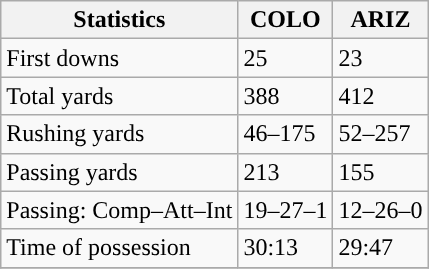<table class="wikitable" style="float: left;">
<tr>
<th>Statistics</th>
<th>COLO</th>
<th>ARIZ</th>
</tr>
<tr>
<td>First downs</td>
<td>25</td>
<td>23</td>
</tr>
<tr>
<td>Total yards</td>
<td>388</td>
<td>412</td>
</tr>
<tr>
<td>Rushing yards</td>
<td>46–175</td>
<td>52–257</td>
</tr>
<tr>
<td>Passing yards</td>
<td>213</td>
<td>155</td>
</tr>
<tr>
<td>Passing: Comp–Att–Int</td>
<td>19–27–1</td>
<td>12–26–0</td>
</tr>
<tr>
<td>Time of possession</td>
<td>30:13</td>
<td>29:47</td>
</tr>
<tr>
</tr>
</table>
